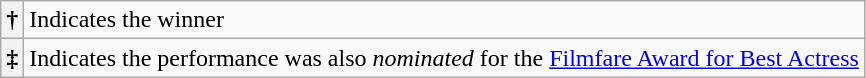<table class="wikitable">
<tr>
<th scope="row" style="text-align:center;" style="background:#FAEB86; height:20px; width:20px">†</th>
<td>Indicates the winner</td>
</tr>
<tr>
<th scope="row" style="text-align:center;" style="background:#FAEB86; height:20px; width:20px">‡</th>
<td>Indicates the performance was also <em>nominated</em> for the <a href='#'>Filmfare Award for Best Actress</a></td>
</tr>
</table>
